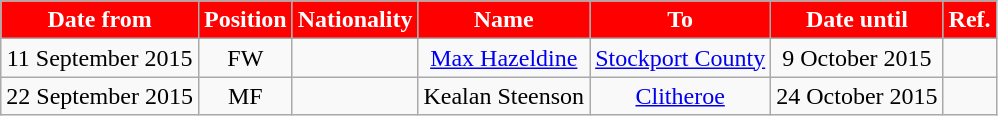<table class="wikitable" style="text-align:center;">
<tr>
<th style="background:#FF0000; color:#FFFFFF;">Date from</th>
<th style="background:#FF0000; color:#FFFFFF;">Position</th>
<th style="background:#FF0000; color:#FFFFFF;">Nationality</th>
<th style="background:#FF0000; color:#FFFFFF;">Name</th>
<th style="background:#FF0000; color:#FFFFFF;">To</th>
<th style="background:#FF0000; color:#FFFFFF;">Date until</th>
<th style="background:#FF0000; color:#FFFFFF;">Ref.</th>
</tr>
<tr>
<td>11 September 2015</td>
<td>FW</td>
<td></td>
<td><a href='#'>Max Hazeldine</a></td>
<td><a href='#'>Stockport County</a></td>
<td>9 October 2015</td>
<td></td>
</tr>
<tr>
<td>22 September 2015</td>
<td>MF</td>
<td></td>
<td>Kealan Steenson</td>
<td><a href='#'>Clitheroe</a></td>
<td>24 October 2015</td>
<td></td>
</tr>
</table>
